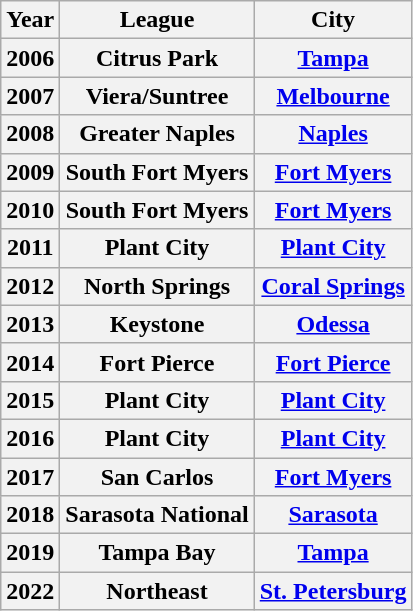<table class="wikitable">
<tr>
<th>Year</th>
<th>League</th>
<th>City</th>
</tr>
<tr>
<th>2006</th>
<th>Citrus Park</th>
<th><a href='#'>Tampa</a></th>
</tr>
<tr>
<th>2007</th>
<th>Viera/Suntree</th>
<th><a href='#'>Melbourne</a></th>
</tr>
<tr>
<th>2008</th>
<th>Greater Naples</th>
<th><a href='#'>Naples</a></th>
</tr>
<tr>
<th>2009</th>
<th>South Fort Myers</th>
<th><a href='#'>Fort Myers</a></th>
</tr>
<tr>
<th>2010</th>
<th>South Fort Myers</th>
<th><a href='#'>Fort Myers</a></th>
</tr>
<tr>
<th>2011</th>
<th>Plant City</th>
<th><a href='#'>Plant City</a></th>
</tr>
<tr>
<th>2012</th>
<th>North Springs</th>
<th><a href='#'>Coral Springs</a></th>
</tr>
<tr>
<th>2013</th>
<th>Keystone</th>
<th><a href='#'>Odessa</a></th>
</tr>
<tr>
<th>2014</th>
<th>Fort Pierce</th>
<th><a href='#'>Fort Pierce</a></th>
</tr>
<tr>
<th>2015</th>
<th>Plant City</th>
<th><a href='#'>Plant City</a></th>
</tr>
<tr>
<th>2016</th>
<th>Plant City</th>
<th><a href='#'>Plant City</a></th>
</tr>
<tr>
<th>2017</th>
<th>San Carlos</th>
<th><a href='#'>Fort Myers</a></th>
</tr>
<tr>
<th>2018</th>
<th>Sarasota National</th>
<th><a href='#'>Sarasota</a></th>
</tr>
<tr>
<th>2019</th>
<th>Tampa Bay</th>
<th><a href='#'>Tampa</a></th>
</tr>
<tr>
<th>2022</th>
<th>Northeast</th>
<th><a href='#'>St. Petersburg</a></th>
</tr>
</table>
